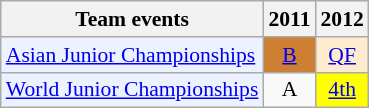<table class="wikitable" style="font-size: 90%; text-align:center">
<tr>
<th>Team events</th>
<th>2011</th>
<th>2012</th>
</tr>
<tr>
<td bgcolor="#ECF2FF"; align="left"><a href='#'>Asian Junior Championships</a></td>
<td bgcolor=CD7F32><a href='#'>B</a></td>
<td bgcolor=FFEBCD><a href='#'>QF</a></td>
</tr>
<tr>
<td bgcolor="#ECF2FF"; align="left"><a href='#'>World Junior Championships</a></td>
<td>A</td>
<td bgcolor=FFFF00><a href='#'>4th</a></td>
</tr>
</table>
